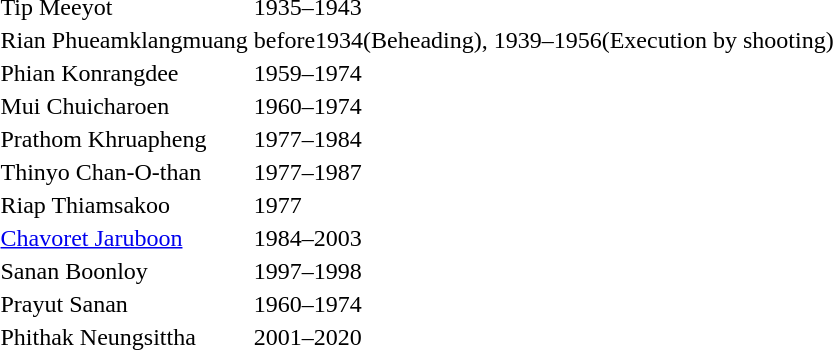<table>
<tr>
<td>Tip Meeyot</td>
<td>1935–1943</td>
</tr>
<tr>
<td>Rian Phueamklangmuang</td>
<td>before1934(Beheading), 1939–1956(Execution by shooting)</td>
</tr>
<tr>
<td>Phian Konrangdee</td>
<td>1959–1974</td>
</tr>
<tr>
<td>Mui Chuicharoen</td>
<td>1960–1974</td>
</tr>
<tr>
<td>Prathom Khruapheng</td>
<td>1977–1984</td>
</tr>
<tr>
<td>Thinyo Chan-O-than</td>
<td>1977–1987</td>
</tr>
<tr>
<td>Riap Thiamsakoo</td>
<td>1977</td>
</tr>
<tr>
<td><a href='#'>Chavoret Jaruboon</a></td>
<td>1984–2003</td>
</tr>
<tr>
<td>Sanan Boonloy</td>
<td>1997–1998</td>
</tr>
<tr>
<td>Prayut Sanan</td>
<td>1960–1974</td>
</tr>
<tr>
<td>Phithak Neungsittha</td>
<td>2001–2020</td>
</tr>
<tr>
</tr>
</table>
